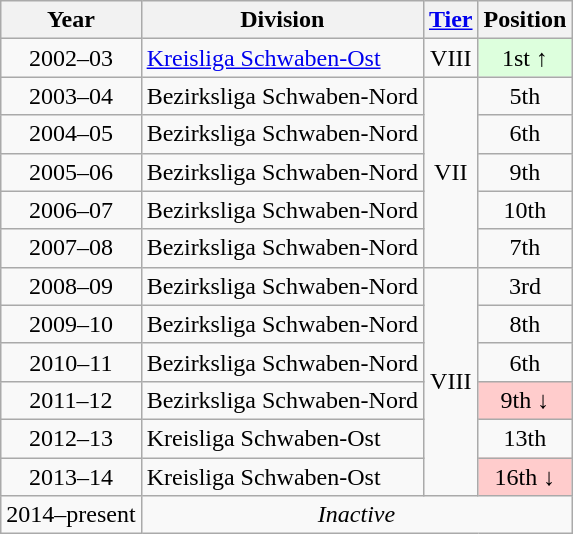<table class="wikitable">
<tr>
<th>Year</th>
<th>Division</th>
<th><a href='#'>Tier</a></th>
<th>Position</th>
</tr>
<tr align="center">
<td>2002–03</td>
<td align="left"><a href='#'>Kreisliga Schwaben-Ost</a></td>
<td>VIII</td>
<td style="background:#ddffdd">1st ↑</td>
</tr>
<tr align="center">
<td>2003–04</td>
<td align="left">Bezirksliga Schwaben-Nord</td>
<td rowspan=5>VII</td>
<td>5th</td>
</tr>
<tr align="center">
<td>2004–05</td>
<td align="left">Bezirksliga Schwaben-Nord</td>
<td>6th</td>
</tr>
<tr align="center">
<td>2005–06</td>
<td align="left">Bezirksliga Schwaben-Nord</td>
<td>9th</td>
</tr>
<tr align="center">
<td>2006–07</td>
<td align="left">Bezirksliga Schwaben-Nord</td>
<td>10th</td>
</tr>
<tr align="center">
<td>2007–08</td>
<td align="left">Bezirksliga Schwaben-Nord</td>
<td>7th</td>
</tr>
<tr align="center">
<td>2008–09</td>
<td align="left">Bezirksliga Schwaben-Nord</td>
<td rowspan=6>VIII</td>
<td>3rd</td>
</tr>
<tr align="center">
<td>2009–10</td>
<td align="left">Bezirksliga Schwaben-Nord</td>
<td>8th</td>
</tr>
<tr align="center">
<td>2010–11</td>
<td align="left">Bezirksliga Schwaben-Nord</td>
<td>6th</td>
</tr>
<tr align="center">
<td>2011–12</td>
<td align="left">Bezirksliga Schwaben-Nord</td>
<td style="background:#ffcccc">9th ↓</td>
</tr>
<tr align="center">
<td>2012–13</td>
<td align="left">Kreisliga Schwaben-Ost</td>
<td>13th</td>
</tr>
<tr align="center">
<td>2013–14</td>
<td align="left">Kreisliga Schwaben-Ost</td>
<td style="background:#ffcccc">16th ↓</td>
</tr>
<tr align="center">
<td>2014–present</td>
<td colspan=3><em>Inactive</em></td>
</tr>
</table>
